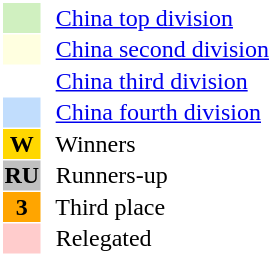<table style="border: 1px solid #ffffff; background-color: #ffffff" cellspacing="1" cellpadding="1">
<tr>
<td bgcolor="#D0F0C0" width="20"></td>
<td bgcolor="#ffffff" align="left">  <a href='#'>China top division</a></td>
</tr>
<tr>
<td bgcolor="#FFFFE0" width="20"></td>
<td bgcolor="#ffffff" align="left">  <a href='#'>China second division</a></td>
</tr>
<tr>
<th bgcolor="#ffffff" width="20"></th>
<td bgcolor="#ffffff" align="left">  <a href='#'>China third division</a></td>
</tr>
<tr>
<th bgcolor="#c1ddfd" width="20"></th>
<td bgcolor="#ffffff" align="left">  <a href='#'>China fourth division</a></td>
</tr>
<tr>
<th bgcolor="#FFD700" width="20">W</th>
<td bgcolor="#ffffff" align="left">  Winners</td>
</tr>
<tr>
<th bgcolor="#C0C0C0" width="20">RU</th>
<td bgcolor="#ffffff" align="left">  Runners-up</td>
</tr>
<tr>
<th bgcolor="#FFA500" width="20">3</th>
<td bgcolor="#ffffff" align="left">  Third place</td>
</tr>
<tr>
<th bgcolor="#ffcccc" width="20"></th>
<td bgcolor="#ffffff" align="left">  Relegated</td>
</tr>
</table>
